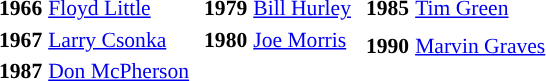<table style="font-size:.9em;">
<tr>
<td valign="top"><br><table>
<tr>
<th colspan="2"></th>
</tr>
<tr>
<td><strong>1966</strong></td>
<td><a href='#'>Floyd Little</a></td>
</tr>
<tr>
<td><strong>1967</strong></td>
<td><a href='#'>Larry Csonka</a></td>
</tr>
<tr>
<td><strong>1987</strong></td>
<td><a href='#'>Don McPherson</a></td>
</tr>
</table>
</td>
<td valign="top"><br><table>
<tr>
<th colspan="2"></th>
</tr>
<tr>
<td><strong>1979</strong></td>
<td><a href='#'>Bill Hurley</a></td>
</tr>
<tr>
<td><strong>1980</strong></td>
<td><a href='#'>Joe Morris</a></td>
</tr>
</table>
</td>
<td valign="top"><br><table>
<tr>
<th colspan="2"></th>
</tr>
<tr>
<td><strong>1985</strong></td>
<td><a href='#'>Tim Green</a></td>
</tr>
<tr>
<th colspan="2"></th>
</tr>
<tr>
<td><strong>1990</strong></td>
<td><a href='#'>Marvin Graves</a></td>
</tr>
</table>
</td>
</tr>
</table>
